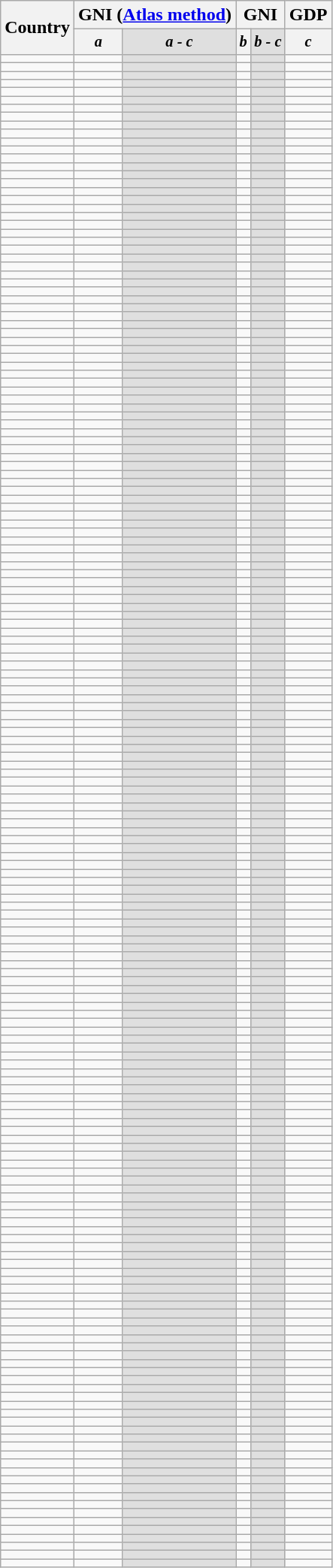<table class="mw-datatable wikitable sortable sticky-header-multi static-row-numbers sort-under" style="text-align:right;">
<tr>
<th rowspan="2">Country</th>
<th colspan="2">GNI (<a href='#'>Atlas method</a>)</th>
<th colspan="2">GNI</th>
<th>GDP</th>
</tr>
<tr style="font-style:italic; font-size:85%;">
<th>a</th>
<th style="background-color:#dfdfdf;">a - c</th>
<th>b</th>
<th style="background-color:#dfdfdf;">b - c</th>
<th>c</th>
</tr>
<tr>
<td></td>
<td></td>
<td style="background-color:#dfdfdf;"></td>
<td></td>
<td style="background-color:#dfdfdf;"></td>
<td></td>
</tr>
<tr>
<td></td>
<td></td>
<td style="background-color:#dfdfdf;"></td>
<td></td>
<td style="background-color:#dfdfdf;"></td>
<td></td>
</tr>
<tr>
<td></td>
<td></td>
<td style="background-color:#dfdfdf;"></td>
<td></td>
<td style="background-color:#dfdfdf;"></td>
<td></td>
</tr>
<tr>
<td></td>
<td></td>
<td style="background-color:#dfdfdf;"></td>
<td></td>
<td style="background-color:#dfdfdf;"></td>
<td></td>
</tr>
<tr>
<td></td>
<td></td>
<td style="background-color:#dfdfdf;"></td>
<td></td>
<td style="background-color:#dfdfdf;"></td>
<td></td>
</tr>
<tr>
<td></td>
<td></td>
<td style="background-color:#dfdfdf;"></td>
<td></td>
<td style="background-color:#dfdfdf;"></td>
<td></td>
</tr>
<tr>
<td></td>
<td></td>
<td style="background-color:#dfdfdf;"></td>
<td></td>
<td style="background-color:#dfdfdf;"></td>
<td></td>
</tr>
<tr>
<td></td>
<td></td>
<td style="background-color:#dfdfdf;"></td>
<td></td>
<td style="background-color:#dfdfdf;"></td>
<td></td>
</tr>
<tr>
<td></td>
<td></td>
<td style="background-color:#dfdfdf;"></td>
<td></td>
<td style="background-color:#dfdfdf;"></td>
<td></td>
</tr>
<tr>
<td></td>
<td></td>
<td style="background-color:#dfdfdf;"></td>
<td></td>
<td style="background-color:#dfdfdf;"></td>
<td></td>
</tr>
<tr>
<td></td>
<td></td>
<td style="background-color:#dfdfdf;"></td>
<td></td>
<td style="background-color:#dfdfdf;"></td>
<td></td>
</tr>
<tr>
<td></td>
<td></td>
<td style="background-color:#dfdfdf;"></td>
<td></td>
<td style="background-color:#dfdfdf;"></td>
<td></td>
</tr>
<tr>
<td></td>
<td></td>
<td style="background-color:#dfdfdf;"></td>
<td></td>
<td style="background-color:#dfdfdf;"></td>
<td></td>
</tr>
<tr>
<td></td>
<td></td>
<td style="background-color:#dfdfdf;"></td>
<td></td>
<td style="background-color:#dfdfdf;"></td>
<td></td>
</tr>
<tr>
<td></td>
<td></td>
<td style="background-color:#dfdfdf;"></td>
<td></td>
<td style="background-color:#dfdfdf;"></td>
<td></td>
</tr>
<tr>
<td></td>
<td></td>
<td style="background-color:#dfdfdf;"></td>
<td></td>
<td style="background-color:#dfdfdf;"></td>
<td></td>
</tr>
<tr>
<td></td>
<td></td>
<td style="background-color:#dfdfdf;"></td>
<td></td>
<td style="background-color:#dfdfdf;"></td>
<td></td>
</tr>
<tr>
<td></td>
<td></td>
<td style="background-color:#dfdfdf;"></td>
<td></td>
<td style="background-color:#dfdfdf;"></td>
<td></td>
</tr>
<tr>
<td></td>
<td></td>
<td style="background-color:#dfdfdf;"></td>
<td></td>
<td style="background-color:#dfdfdf;"></td>
<td></td>
</tr>
<tr>
<td></td>
<td></td>
<td style="background-color:#dfdfdf;"></td>
<td></td>
<td style="background-color:#dfdfdf;"></td>
<td></td>
</tr>
<tr>
<td></td>
<td></td>
<td style="background-color:#dfdfdf;"></td>
<td></td>
<td style="background-color:#dfdfdf;"></td>
<td></td>
</tr>
<tr>
<td></td>
<td></td>
<td style="background-color:#dfdfdf;"></td>
<td></td>
<td style="background-color:#dfdfdf;"></td>
<td></td>
</tr>
<tr>
<td></td>
<td></td>
<td style="background-color:#dfdfdf;"></td>
<td></td>
<td style="background-color:#dfdfdf;"></td>
<td></td>
</tr>
<tr>
<td></td>
<td></td>
<td style="background-color:#dfdfdf;"></td>
<td></td>
<td style="background-color:#dfdfdf;"></td>
<td></td>
</tr>
<tr>
<td></td>
<td></td>
<td style="background-color:#dfdfdf;"></td>
<td></td>
<td style="background-color:#dfdfdf;"></td>
<td></td>
</tr>
<tr>
<td></td>
<td></td>
<td style="background-color:#dfdfdf;"></td>
<td></td>
<td style="background-color:#dfdfdf;"></td>
<td></td>
</tr>
<tr>
<td></td>
<td></td>
<td style="background-color:#dfdfdf;"></td>
<td></td>
<td style="background-color:#dfdfdf;"></td>
<td></td>
</tr>
<tr>
<td></td>
<td></td>
<td style="background-color:#dfdfdf;"></td>
<td></td>
<td style="background-color:#dfdfdf;"></td>
<td></td>
</tr>
<tr>
<td></td>
<td></td>
<td style="background-color:#dfdfdf;"></td>
<td></td>
<td style="background-color:#dfdfdf;"></td>
<td></td>
</tr>
<tr>
<td></td>
<td></td>
<td style="background-color:#dfdfdf;"></td>
<td></td>
<td style="background-color:#dfdfdf;"></td>
<td></td>
</tr>
<tr>
<td></td>
<td></td>
<td style="background-color:#dfdfdf;"></td>
<td></td>
<td style="background-color:#dfdfdf;"></td>
<td></td>
</tr>
<tr>
<td></td>
<td></td>
<td style="background-color:#dfdfdf;"></td>
<td></td>
<td style="background-color:#dfdfdf;"></td>
<td></td>
</tr>
<tr>
<td></td>
<td></td>
<td style="background-color:#dfdfdf;"></td>
<td></td>
<td style="background-color:#dfdfdf;"></td>
<td></td>
</tr>
<tr>
<td></td>
<td></td>
<td style="background-color:#dfdfdf;"></td>
<td></td>
<td style="background-color:#dfdfdf;"></td>
<td></td>
</tr>
<tr>
<td></td>
<td></td>
<td style="background-color:#dfdfdf;"></td>
<td></td>
<td style="background-color:#dfdfdf;"></td>
<td></td>
</tr>
<tr>
<td></td>
<td></td>
<td style="background-color:#dfdfdf;"></td>
<td></td>
<td style="background-color:#dfdfdf;"></td>
<td></td>
</tr>
<tr>
<td></td>
<td></td>
<td style="background-color:#dfdfdf;"></td>
<td></td>
<td style="background-color:#dfdfdf;"></td>
<td></td>
</tr>
<tr>
<td></td>
<td></td>
<td style="background-color:#dfdfdf;"></td>
<td></td>
<td style="background-color:#dfdfdf;"></td>
<td></td>
</tr>
<tr>
<td></td>
<td></td>
<td style="background-color:#dfdfdf;"></td>
<td></td>
<td style="background-color:#dfdfdf;"></td>
<td></td>
</tr>
<tr>
<td></td>
<td></td>
<td style="background-color:#dfdfdf;"></td>
<td></td>
<td style="background-color:#dfdfdf;"></td>
<td></td>
</tr>
<tr>
<td></td>
<td></td>
<td style="background-color:#dfdfdf;"></td>
<td></td>
<td style="background-color:#dfdfdf;"></td>
<td></td>
</tr>
<tr>
<td></td>
<td></td>
<td style="background-color:#dfdfdf;"></td>
<td></td>
<td style="background-color:#dfdfdf;"></td>
<td></td>
</tr>
<tr>
<td></td>
<td></td>
<td style="background-color:#dfdfdf;"></td>
<td></td>
<td style="background-color:#dfdfdf;"></td>
<td></td>
</tr>
<tr>
<td></td>
<td></td>
<td style="background-color:#dfdfdf;"></td>
<td></td>
<td style="background-color:#dfdfdf;"></td>
<td></td>
</tr>
<tr>
<td></td>
<td></td>
<td style="background-color:#dfdfdf;"></td>
<td></td>
<td style="background-color:#dfdfdf;"></td>
<td></td>
</tr>
<tr>
<td></td>
<td></td>
<td style="background-color:#dfdfdf;"></td>
<td></td>
<td style="background-color:#dfdfdf;"></td>
<td></td>
</tr>
<tr>
<td></td>
<td></td>
<td style="background-color:#dfdfdf;"></td>
<td></td>
<td style="background-color:#dfdfdf;"></td>
<td></td>
</tr>
<tr>
<td></td>
<td></td>
<td style="background-color:#dfdfdf;"></td>
<td></td>
<td style="background-color:#dfdfdf;"></td>
<td></td>
</tr>
<tr>
<td></td>
<td></td>
<td style="background-color:#dfdfdf;"></td>
<td></td>
<td style="background-color:#dfdfdf;"></td>
<td></td>
</tr>
<tr>
<td></td>
<td></td>
<td style="background-color:#dfdfdf;"></td>
<td></td>
<td style="background-color:#dfdfdf;"></td>
<td></td>
</tr>
<tr>
<td></td>
<td></td>
<td style="background-color:#dfdfdf;"></td>
<td></td>
<td style="background-color:#dfdfdf;"></td>
<td></td>
</tr>
<tr>
<td></td>
<td></td>
<td style="background-color:#dfdfdf;"></td>
<td></td>
<td style="background-color:#dfdfdf;"></td>
<td></td>
</tr>
<tr>
<td></td>
<td></td>
<td style="background-color:#dfdfdf;"></td>
<td></td>
<td style="background-color:#dfdfdf;"></td>
<td></td>
</tr>
<tr>
<td></td>
<td></td>
<td style="background-color:#dfdfdf;"></td>
<td></td>
<td style="background-color:#dfdfdf;"></td>
<td></td>
</tr>
<tr>
<td></td>
<td></td>
<td style="background-color:#dfdfdf;"></td>
<td></td>
<td style="background-color:#dfdfdf;"></td>
<td></td>
</tr>
<tr>
<td></td>
<td></td>
<td style="background-color:#dfdfdf;"></td>
<td></td>
<td style="background-color:#dfdfdf;"></td>
<td></td>
</tr>
<tr>
<td></td>
<td></td>
<td style="background-color:#dfdfdf;"></td>
<td></td>
<td style="background-color:#dfdfdf;"></td>
<td></td>
</tr>
<tr>
<td></td>
<td></td>
<td style="background-color:#dfdfdf;"></td>
<td></td>
<td style="background-color:#dfdfdf;"></td>
<td></td>
</tr>
<tr>
<td></td>
<td></td>
<td style="background-color:#dfdfdf;"></td>
<td></td>
<td style="background-color:#dfdfdf;"></td>
<td></td>
</tr>
<tr>
<td></td>
<td></td>
<td style="background-color:#dfdfdf;"></td>
<td></td>
<td style="background-color:#dfdfdf;"></td>
<td></td>
</tr>
<tr>
<td></td>
<td></td>
<td style="background-color:#dfdfdf;"></td>
<td></td>
<td style="background-color:#dfdfdf;"></td>
<td></td>
</tr>
<tr>
<td></td>
<td></td>
<td style="background-color:#dfdfdf;"></td>
<td></td>
<td style="background-color:#dfdfdf;"></td>
<td></td>
</tr>
<tr>
<td></td>
<td></td>
<td style="background-color:#dfdfdf;"></td>
<td></td>
<td style="background-color:#dfdfdf;"></td>
<td></td>
</tr>
<tr>
<td></td>
<td></td>
<td style="background-color:#dfdfdf;"></td>
<td></td>
<td style="background-color:#dfdfdf;"></td>
<td></td>
</tr>
<tr>
<td></td>
<td></td>
<td style="background-color:#dfdfdf;"></td>
<td></td>
<td style="background-color:#dfdfdf;"></td>
<td></td>
</tr>
<tr>
<td></td>
<td></td>
<td style="background-color:#dfdfdf;"></td>
<td></td>
<td style="background-color:#dfdfdf;"></td>
<td></td>
</tr>
<tr>
<td></td>
<td></td>
<td style="background-color:#dfdfdf;"></td>
<td></td>
<td style="background-color:#dfdfdf;"></td>
<td></td>
</tr>
<tr>
<td></td>
<td></td>
<td style="background-color:#dfdfdf;"></td>
<td></td>
<td style="background-color:#dfdfdf;"></td>
<td></td>
</tr>
<tr>
<td></td>
<td></td>
<td style="background-color:#dfdfdf;"></td>
<td></td>
<td style="background-color:#dfdfdf;"></td>
<td></td>
</tr>
<tr>
<td></td>
<td></td>
<td style="background-color:#dfdfdf;"></td>
<td></td>
<td style="background-color:#dfdfdf;"></td>
<td></td>
</tr>
<tr>
<td></td>
<td></td>
<td style="background-color:#dfdfdf;"></td>
<td></td>
<td style="background-color:#dfdfdf;"></td>
<td></td>
</tr>
<tr>
<td></td>
<td></td>
<td style="background-color:#dfdfdf;"></td>
<td></td>
<td style="background-color:#dfdfdf;"></td>
<td></td>
</tr>
<tr>
<td></td>
<td></td>
<td style="background-color:#dfdfdf;"></td>
<td></td>
<td style="background-color:#dfdfdf;"></td>
<td></td>
</tr>
<tr>
<td></td>
<td></td>
<td style="background-color:#dfdfdf;"></td>
<td></td>
<td style="background-color:#dfdfdf;"></td>
<td></td>
</tr>
<tr>
<td></td>
<td></td>
<td style="background-color:#dfdfdf;"></td>
<td></td>
<td style="background-color:#dfdfdf;"></td>
<td></td>
</tr>
<tr>
<td></td>
<td></td>
<td style="background-color:#dfdfdf;"></td>
<td></td>
<td style="background-color:#dfdfdf;"></td>
<td></td>
</tr>
<tr>
<td></td>
<td></td>
<td style="background-color:#dfdfdf;"></td>
<td></td>
<td style="background-color:#dfdfdf;"></td>
<td></td>
</tr>
<tr>
<td></td>
<td></td>
<td style="background-color:#dfdfdf;"></td>
<td></td>
<td style="background-color:#dfdfdf;"></td>
<td></td>
</tr>
<tr>
<td></td>
<td></td>
<td style="background-color:#dfdfdf;"></td>
<td></td>
<td style="background-color:#dfdfdf;"></td>
<td></td>
</tr>
<tr>
<td></td>
<td></td>
<td style="background-color:#dfdfdf;"></td>
<td></td>
<td style="background-color:#dfdfdf;"></td>
<td></td>
</tr>
<tr>
<td></td>
<td></td>
<td style="background-color:#dfdfdf;"></td>
<td></td>
<td style="background-color:#dfdfdf;"></td>
<td></td>
</tr>
<tr>
<td></td>
<td></td>
<td style="background-color:#dfdfdf;"></td>
<td></td>
<td style="background-color:#dfdfdf;"></td>
<td></td>
</tr>
<tr>
<td></td>
<td></td>
<td style="background-color:#dfdfdf;"></td>
<td></td>
<td style="background-color:#dfdfdf;"></td>
<td></td>
</tr>
<tr>
<td></td>
<td></td>
<td style="background-color:#dfdfdf;"></td>
<td></td>
<td style="background-color:#dfdfdf;"></td>
<td></td>
</tr>
<tr>
<td></td>
<td></td>
<td style="background-color:#dfdfdf;"></td>
<td></td>
<td style="background-color:#dfdfdf;"></td>
<td></td>
</tr>
<tr>
<td></td>
<td></td>
<td style="background-color:#dfdfdf;"></td>
<td></td>
<td style="background-color:#dfdfdf;"></td>
<td></td>
</tr>
<tr>
<td></td>
<td></td>
<td style="background-color:#dfdfdf;"></td>
<td></td>
<td style="background-color:#dfdfdf;"></td>
<td></td>
</tr>
<tr>
<td></td>
<td></td>
<td style="background-color:#dfdfdf;"></td>
<td></td>
<td style="background-color:#dfdfdf;"></td>
<td></td>
</tr>
<tr>
<td></td>
<td></td>
<td style="background-color:#dfdfdf;"></td>
<td></td>
<td style="background-color:#dfdfdf;"></td>
<td></td>
</tr>
<tr>
<td></td>
<td></td>
<td style="background-color:#dfdfdf;"></td>
<td></td>
<td style="background-color:#dfdfdf;"></td>
<td></td>
</tr>
<tr>
<td></td>
<td></td>
<td style="background-color:#dfdfdf;"></td>
<td></td>
<td style="background-color:#dfdfdf;"></td>
<td></td>
</tr>
<tr>
<td></td>
<td></td>
<td style="background-color:#dfdfdf;"></td>
<td></td>
<td style="background-color:#dfdfdf;"></td>
<td></td>
</tr>
<tr>
<td></td>
<td></td>
<td style="background-color:#dfdfdf;"></td>
<td></td>
<td style="background-color:#dfdfdf;"></td>
<td></td>
</tr>
<tr>
<td></td>
<td></td>
<td style="background-color:#dfdfdf;"></td>
<td></td>
<td style="background-color:#dfdfdf;"></td>
<td></td>
</tr>
<tr>
<td></td>
<td></td>
<td style="background-color:#dfdfdf;"></td>
<td></td>
<td style="background-color:#dfdfdf;"></td>
<td></td>
</tr>
<tr>
<td></td>
<td></td>
<td style="background-color:#dfdfdf;"></td>
<td></td>
<td style="background-color:#dfdfdf;"></td>
<td></td>
</tr>
<tr>
<td></td>
<td></td>
<td style="background-color:#dfdfdf;"></td>
<td></td>
<td style="background-color:#dfdfdf;"></td>
<td></td>
</tr>
<tr>
<td></td>
<td></td>
<td style="background-color:#dfdfdf;"></td>
<td></td>
<td style="background-color:#dfdfdf;"></td>
<td></td>
</tr>
<tr>
<td></td>
<td></td>
<td style="background-color:#dfdfdf;"></td>
<td></td>
<td style="background-color:#dfdfdf;"></td>
<td></td>
</tr>
<tr>
<td></td>
<td></td>
<td style="background-color:#dfdfdf;"></td>
<td></td>
<td style="background-color:#dfdfdf;"></td>
<td></td>
</tr>
<tr>
<td></td>
<td></td>
<td style="background-color:#dfdfdf;"></td>
<td></td>
<td style="background-color:#dfdfdf;"></td>
<td></td>
</tr>
<tr>
<td></td>
<td></td>
<td style="background-color:#dfdfdf;"></td>
<td></td>
<td style="background-color:#dfdfdf;"></td>
<td></td>
</tr>
<tr>
<td></td>
<td></td>
<td style="background-color:#dfdfdf;"></td>
<td></td>
<td style="background-color:#dfdfdf;"></td>
<td></td>
</tr>
<tr>
<td></td>
<td></td>
<td style="background-color:#dfdfdf;"></td>
<td></td>
<td style="background-color:#dfdfdf;"></td>
<td></td>
</tr>
<tr>
<td></td>
<td></td>
<td style="background-color:#dfdfdf;"></td>
<td></td>
<td style="background-color:#dfdfdf;"></td>
<td></td>
</tr>
<tr>
<td></td>
<td></td>
<td style="background-color:#dfdfdf;"></td>
<td></td>
<td style="background-color:#dfdfdf;"></td>
<td></td>
</tr>
<tr>
<td></td>
<td></td>
<td style="background-color:#dfdfdf;"></td>
<td></td>
<td style="background-color:#dfdfdf;"></td>
<td></td>
</tr>
<tr>
<td></td>
<td></td>
<td style="background-color:#dfdfdf;"></td>
<td></td>
<td style="background-color:#dfdfdf;"></td>
<td></td>
</tr>
<tr>
<td></td>
<td></td>
<td style="background-color:#dfdfdf;"></td>
<td></td>
<td style="background-color:#dfdfdf;"></td>
<td></td>
</tr>
<tr>
<td></td>
<td></td>
<td style="background-color:#dfdfdf;"></td>
<td></td>
<td style="background-color:#dfdfdf;"></td>
<td></td>
</tr>
<tr>
<td></td>
<td></td>
<td style="background-color:#dfdfdf;"></td>
<td></td>
<td style="background-color:#dfdfdf;"></td>
<td></td>
</tr>
<tr>
<td></td>
<td></td>
<td style="background-color:#dfdfdf;"></td>
<td></td>
<td style="background-color:#dfdfdf;"></td>
<td></td>
</tr>
<tr>
<td></td>
<td></td>
<td style="background-color:#dfdfdf;"></td>
<td></td>
<td style="background-color:#dfdfdf;"></td>
<td></td>
</tr>
<tr>
<td></td>
<td></td>
<td style="background-color:#dfdfdf;"></td>
<td></td>
<td style="background-color:#dfdfdf;"></td>
<td></td>
</tr>
<tr>
<td></td>
<td></td>
<td style="background-color:#dfdfdf;"></td>
<td></td>
<td style="background-color:#dfdfdf;"></td>
<td></td>
</tr>
<tr>
<td></td>
<td></td>
<td style="background-color:#dfdfdf;"></td>
<td></td>
<td style="background-color:#dfdfdf;"></td>
<td></td>
</tr>
<tr>
<td></td>
<td></td>
<td style="background-color:#dfdfdf;"></td>
<td></td>
<td style="background-color:#dfdfdf;"></td>
<td></td>
</tr>
<tr>
<td></td>
<td></td>
<td style="background-color:#dfdfdf;"></td>
<td></td>
<td style="background-color:#dfdfdf;"></td>
<td></td>
</tr>
<tr>
<td></td>
<td></td>
<td style="background-color:#dfdfdf;"></td>
<td></td>
<td style="background-color:#dfdfdf;"></td>
<td></td>
</tr>
<tr>
<td></td>
<td></td>
<td style="background-color:#dfdfdf;"></td>
<td></td>
<td style="background-color:#dfdfdf;"></td>
<td></td>
</tr>
<tr>
<td></td>
<td></td>
<td style="background-color:#dfdfdf;"></td>
<td></td>
<td style="background-color:#dfdfdf;"></td>
<td></td>
</tr>
<tr>
<td></td>
<td></td>
<td style="background-color:#dfdfdf;"></td>
<td></td>
<td style="background-color:#dfdfdf;"></td>
<td></td>
</tr>
<tr>
<td></td>
<td></td>
<td style="background-color:#dfdfdf;"></td>
<td></td>
<td style="background-color:#dfdfdf;"></td>
<td></td>
</tr>
<tr>
<td></td>
<td></td>
<td style="background-color:#dfdfdf;"></td>
<td></td>
<td style="background-color:#dfdfdf;"></td>
<td></td>
</tr>
<tr>
<td></td>
<td></td>
<td style="background-color:#dfdfdf;"></td>
<td></td>
<td style="background-color:#dfdfdf;"></td>
<td></td>
</tr>
<tr>
<td></td>
<td></td>
<td style="background-color:#dfdfdf;"></td>
<td></td>
<td style="background-color:#dfdfdf;"></td>
<td></td>
</tr>
<tr>
<td></td>
<td></td>
<td style="background-color:#dfdfdf;"></td>
<td></td>
<td style="background-color:#dfdfdf;"></td>
<td></td>
</tr>
<tr>
<td></td>
<td></td>
<td style="background-color:#dfdfdf;"></td>
<td></td>
<td style="background-color:#dfdfdf;"></td>
<td></td>
</tr>
<tr>
<td></td>
<td></td>
<td style="background-color:#dfdfdf;"></td>
<td></td>
<td style="background-color:#dfdfdf;"></td>
<td></td>
</tr>
<tr>
<td></td>
<td></td>
<td style="background-color:#dfdfdf;"></td>
<td></td>
<td style="background-color:#dfdfdf;"></td>
<td></td>
</tr>
<tr>
<td></td>
<td></td>
<td style="background-color:#dfdfdf;"></td>
<td></td>
<td style="background-color:#dfdfdf;"></td>
<td></td>
</tr>
<tr>
<td></td>
<td></td>
<td style="background-color:#dfdfdf;"></td>
<td></td>
<td style="background-color:#dfdfdf;"></td>
<td></td>
</tr>
<tr>
<td></td>
<td></td>
<td style="background-color:#dfdfdf;"></td>
<td></td>
<td style="background-color:#dfdfdf;"></td>
<td></td>
</tr>
<tr>
<td></td>
<td></td>
<td style="background-color:#dfdfdf;"></td>
<td></td>
<td style="background-color:#dfdfdf;"></td>
<td></td>
</tr>
<tr>
<td></td>
<td></td>
<td style="background-color:#dfdfdf;"></td>
<td></td>
<td style="background-color:#dfdfdf;"></td>
<td></td>
</tr>
<tr>
<td></td>
<td></td>
<td style="background-color:#dfdfdf;"></td>
<td></td>
<td style="background-color:#dfdfdf;"></td>
<td></td>
</tr>
<tr>
<td></td>
<td></td>
<td style="background-color:#dfdfdf;"></td>
<td></td>
<td style="background-color:#dfdfdf;"></td>
<td></td>
</tr>
<tr>
<td></td>
<td></td>
<td style="background-color:#dfdfdf;"></td>
<td></td>
<td style="background-color:#dfdfdf;"></td>
<td></td>
</tr>
<tr>
<td></td>
<td></td>
<td style="background-color:#dfdfdf;"></td>
<td></td>
<td style="background-color:#dfdfdf;"></td>
<td></td>
</tr>
<tr>
<td></td>
<td></td>
<td style="background-color:#dfdfdf;"></td>
<td></td>
<td style="background-color:#dfdfdf;"></td>
<td></td>
</tr>
<tr>
<td></td>
<td></td>
<td style="background-color:#dfdfdf;"></td>
<td></td>
<td style="background-color:#dfdfdf;"></td>
<td></td>
</tr>
<tr>
<td></td>
<td></td>
<td style="background-color:#dfdfdf;"></td>
<td></td>
<td style="background-color:#dfdfdf;"></td>
<td></td>
</tr>
<tr>
<td></td>
<td></td>
<td style="background-color:#dfdfdf;"></td>
<td></td>
<td style="background-color:#dfdfdf;"></td>
<td></td>
</tr>
<tr>
<td></td>
<td></td>
<td style="background-color:#dfdfdf;"></td>
<td></td>
<td style="background-color:#dfdfdf;"></td>
<td></td>
</tr>
<tr>
<td></td>
<td></td>
<td style="background-color:#dfdfdf;"></td>
<td></td>
<td style="background-color:#dfdfdf;"></td>
<td></td>
</tr>
<tr>
<td></td>
<td></td>
<td style="background-color:#dfdfdf;"></td>
<td></td>
<td style="background-color:#dfdfdf;"></td>
<td></td>
</tr>
<tr>
<td></td>
<td></td>
<td style="background-color:#dfdfdf;"></td>
<td></td>
<td style="background-color:#dfdfdf;"></td>
<td></td>
</tr>
<tr>
<td></td>
<td></td>
<td style="background-color:#dfdfdf;"></td>
<td></td>
<td style="background-color:#dfdfdf;"></td>
<td></td>
</tr>
<tr>
<td></td>
<td></td>
<td style="background-color:#dfdfdf;"></td>
<td></td>
<td style="background-color:#dfdfdf;"></td>
<td></td>
</tr>
<tr>
<td></td>
<td></td>
<td style="background-color:#dfdfdf;"></td>
<td></td>
<td style="background-color:#dfdfdf;"></td>
<td></td>
</tr>
<tr>
<td></td>
<td></td>
<td style="background-color:#dfdfdf;"></td>
<td></td>
<td style="background-color:#dfdfdf;"></td>
<td></td>
</tr>
<tr>
<td></td>
<td></td>
<td style="background-color:#dfdfdf;"></td>
<td></td>
<td style="background-color:#dfdfdf;"></td>
<td></td>
</tr>
<tr>
<td></td>
<td></td>
<td style="background-color:#dfdfdf;"></td>
<td></td>
<td style="background-color:#dfdfdf;"></td>
<td></td>
</tr>
<tr>
<td></td>
<td></td>
<td style="background-color:#dfdfdf;"></td>
<td></td>
<td style="background-color:#dfdfdf;"></td>
<td></td>
</tr>
<tr>
<td></td>
<td></td>
<td style="background-color:#dfdfdf;"></td>
<td></td>
<td style="background-color:#dfdfdf;"></td>
<td></td>
</tr>
<tr>
<td></td>
<td></td>
<td style="background-color:#dfdfdf;"></td>
<td></td>
<td style="background-color:#dfdfdf;"></td>
<td></td>
</tr>
<tr>
<td></td>
<td></td>
<td style="background-color:#dfdfdf;"></td>
<td></td>
<td style="background-color:#dfdfdf;"></td>
<td></td>
</tr>
<tr>
<td></td>
<td></td>
<td style="background-color:#dfdfdf;"></td>
<td></td>
<td style="background-color:#dfdfdf;"></td>
<td></td>
</tr>
<tr>
<td></td>
<td></td>
<td style="background-color:#dfdfdf;"></td>
<td></td>
<td style="background-color:#dfdfdf;"></td>
<td></td>
</tr>
<tr>
<td></td>
<td></td>
<td style="background-color:#dfdfdf;"></td>
<td></td>
<td style="background-color:#dfdfdf;"></td>
<td></td>
</tr>
<tr>
<td></td>
<td></td>
<td style="background-color:#dfdfdf;"></td>
<td></td>
<td style="background-color:#dfdfdf;"></td>
<td></td>
</tr>
<tr>
<td></td>
<td></td>
<td style="background-color:#dfdfdf;"></td>
<td></td>
<td style="background-color:#dfdfdf;"></td>
<td></td>
</tr>
<tr>
<td></td>
<td></td>
<td style="background-color:#dfdfdf;"></td>
<td></td>
<td style="background-color:#dfdfdf;"></td>
<td></td>
</tr>
<tr>
<td></td>
<td></td>
<td style="background-color:#dfdfdf;"></td>
<td></td>
<td style="background-color:#dfdfdf;"></td>
<td></td>
</tr>
<tr>
<td></td>
<td></td>
<td style="background-color:#dfdfdf;"></td>
<td></td>
<td style="background-color:#dfdfdf;"></td>
<td></td>
</tr>
<tr>
<td></td>
<td></td>
<td style="background-color:#dfdfdf;"></td>
<td></td>
<td style="background-color:#dfdfdf;"></td>
<td></td>
</tr>
<tr>
<td></td>
<td></td>
<td style="background-color:#dfdfdf;"></td>
<td></td>
<td style="background-color:#dfdfdf;"></td>
<td></td>
</tr>
<tr>
<td></td>
<td></td>
<td style="background-color:#dfdfdf;"></td>
<td></td>
<td style="background-color:#dfdfdf;"></td>
<td></td>
</tr>
<tr>
<td></td>
<td></td>
<td style="background-color:#dfdfdf;"></td>
<td></td>
<td style="background-color:#dfdfdf;"></td>
<td></td>
</tr>
<tr>
<td></td>
<td></td>
<td style="background-color:#dfdfdf;"></td>
<td></td>
<td style="background-color:#dfdfdf;"></td>
<td></td>
</tr>
<tr>
<td></td>
<td></td>
<td style="background-color:#dfdfdf;"></td>
<td></td>
<td style="background-color:#dfdfdf;"></td>
<td></td>
</tr>
<tr>
<td></td>
<td></td>
<td style="background-color:#dfdfdf;"></td>
<td></td>
<td style="background-color:#dfdfdf;"></td>
<td></td>
</tr>
<tr>
<td></td>
<td></td>
<td style="background-color:#dfdfdf;"></td>
<td></td>
<td style="background-color:#dfdfdf;"></td>
<td></td>
</tr>
<tr>
<td></td>
<td></td>
<td style="background-color:#dfdfdf;"></td>
<td></td>
<td style="background-color:#dfdfdf;"></td>
<td></td>
</tr>
<tr>
<td></td>
<td></td>
<td style="background-color:#dfdfdf;"></td>
<td></td>
<td style="background-color:#dfdfdf;"></td>
<td></td>
</tr>
<tr>
<td></td>
<td></td>
<td style="background-color:#dfdfdf;"></td>
<td></td>
<td style="background-color:#dfdfdf;"></td>
<td></td>
</tr>
<tr>
<td></td>
<td></td>
<td style="background-color:#dfdfdf;"></td>
<td></td>
<td style="background-color:#dfdfdf;"></td>
<td></td>
</tr>
<tr>
<td></td>
<td></td>
<td style="background-color:#dfdfdf;"></td>
<td></td>
<td style="background-color:#dfdfdf;"></td>
<td></td>
</tr>
<tr>
<td></td>
<td></td>
<td style="background-color:#dfdfdf;"></td>
<td></td>
<td style="background-color:#dfdfdf;"></td>
<td></td>
</tr>
<tr>
<td></td>
<td></td>
<td style="background-color:#dfdfdf;"></td>
<td></td>
<td style="background-color:#dfdfdf;"></td>
<td></td>
</tr>
<tr>
<td></td>
<td></td>
<td style="background-color:#dfdfdf;"></td>
<td></td>
<td style="background-color:#dfdfdf;"></td>
<td></td>
</tr>
<tr>
<td></td>
<td></td>
<td style="background-color:#dfdfdf;"></td>
<td></td>
<td style="background-color:#dfdfdf;"></td>
<td></td>
</tr>
</table>
